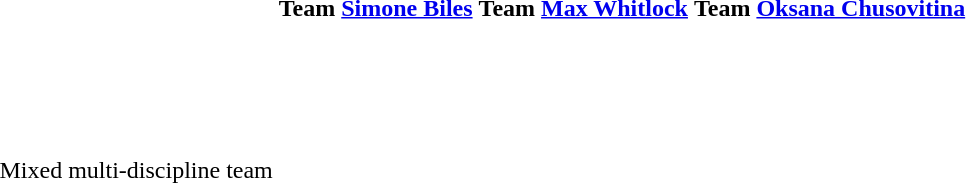<table>
<tr>
<td>Mixed multi-discipline team<br></td>
<td><strong>Team <a href='#'>Simone Biles</a></strong> <br>  <br>  <br>  <br>  <br>  <br>  <br>  <br>  <br>  <br>  <br>  <br>  <br> </td>
<td><strong>Team <a href='#'>Max Whitlock</a></strong> <br>  <br>  <br>  <br>  <br>  <br>  <br>  <br>  <br>  <br>  <br>  <br>  <br> </td>
<td><strong>Team <a href='#'>Oksana Chusovitina</a></strong> <br>  <br>  <br>  <br>  <br>  <br>  <br>  <br>  <br>  <br>  <br>  <br>  <br> </td>
</tr>
</table>
